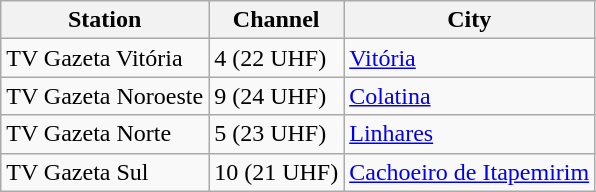<table class = "wikitable" =>
<tr>
<th>Station</th>
<th>Channel</th>
<th>City</th>
</tr>
<tr>
<td>TV Gazeta Vitória</td>
<td>4 (22 UHF)</td>
<td><a href='#'>Vitória</a></td>
</tr>
<tr>
<td>TV Gazeta Noroeste</td>
<td>9 (24 UHF)</td>
<td><a href='#'>Colatina</a></td>
</tr>
<tr>
<td>TV Gazeta Norte</td>
<td>5 (23 UHF)</td>
<td><a href='#'>Linhares</a></td>
</tr>
<tr>
<td>TV Gazeta Sul</td>
<td>10 (21 UHF)</td>
<td><a href='#'>Cachoeiro de Itapemirim</a></td>
</tr>
</table>
